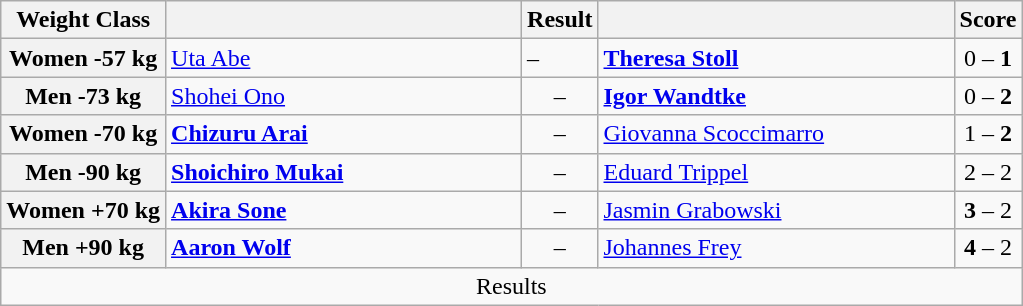<table class="wikitable">
<tr>
<th>Weight Class</th>
<th style="width: 230px;"></th>
<th>Result</th>
<th style="width: 230px;"></th>
<th>Score</th>
</tr>
<tr>
<th>Women -57 kg</th>
<td><a href='#'>Uta Abe</a></td>
<td> – <strong></strong></td>
<td><strong><a href='#'>Theresa Stoll</a></strong></td>
<td align=center>0 – <strong>1</strong></td>
</tr>
<tr>
<th>Men -73 kg</th>
<td><a href='#'>Shohei Ono</a></td>
<td align=center> – <strong></strong></td>
<td><strong><a href='#'>Igor Wandtke</a></strong></td>
<td align=center>0 – <strong>2</strong></td>
</tr>
<tr>
<th>Women -70 kg</th>
<td><strong><a href='#'>Chizuru Arai</a></strong></td>
<td align=center><strong></strong> – </td>
<td><a href='#'>Giovanna Scoccimarro</a></td>
<td align=center>1 – <strong>2</strong></td>
</tr>
<tr>
<th>Men -90 kg</th>
<td><strong><a href='#'>Shoichiro Mukai</a></strong></td>
<td align=center><strong></strong> – </td>
<td><a href='#'>Eduard Trippel</a></td>
<td align=center>2 – 2</td>
</tr>
<tr>
<th>Women +70 kg</th>
<td><strong><a href='#'>Akira Sone</a></strong></td>
<td align=center><strong></strong> – </td>
<td><a href='#'>Jasmin Grabowski</a></td>
<td align=center><strong>3</strong> – 2</td>
</tr>
<tr>
<th>Men +90 kg</th>
<td><strong><a href='#'>Aaron Wolf</a></strong></td>
<td align=center><strong></strong> – </td>
<td><a href='#'>Johannes Frey</a></td>
<td align=center><strong>4</strong> – 2</td>
</tr>
<tr>
<td align=center colspan=5>Results</td>
</tr>
</table>
